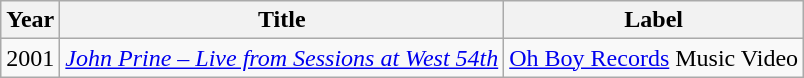<table class="wikitable" style="text-align:center;">
<tr>
<th>Year</th>
<th>Title</th>
<th>Label</th>
</tr>
<tr>
<td>2001</td>
<td><em><a href='#'>John Prine – Live from Sessions at West 54th</a></em></td>
<td><a href='#'>Oh Boy Records</a> Music Video</td>
</tr>
</table>
